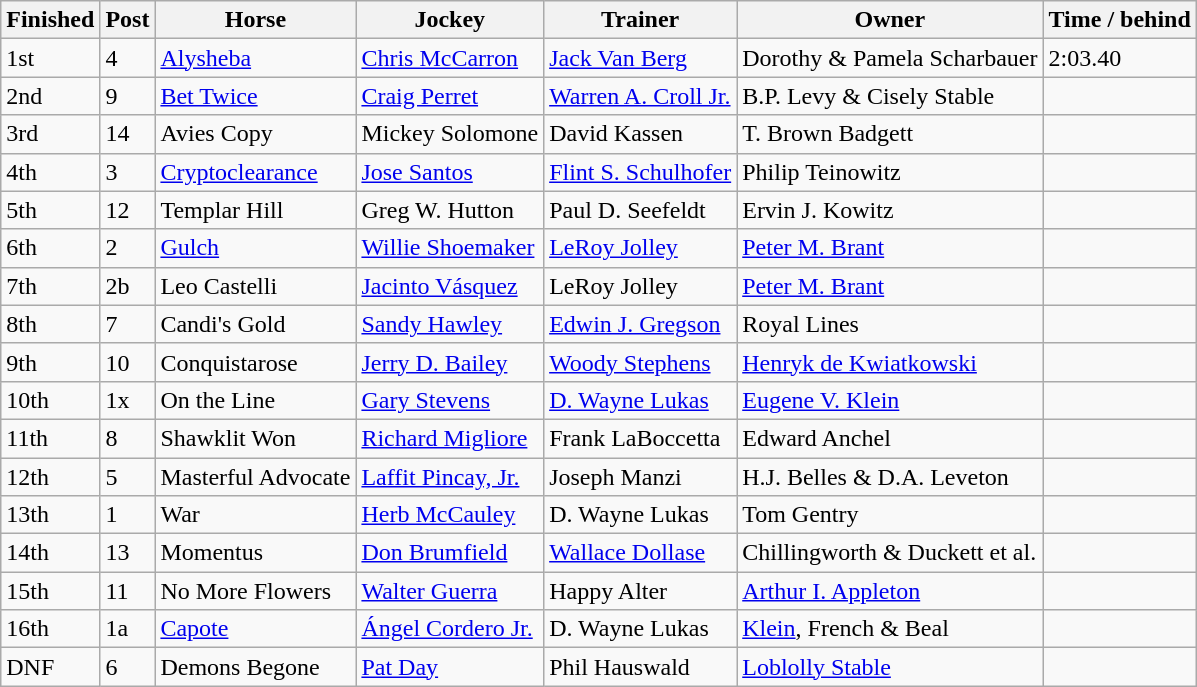<table class="wikitable" border="1">
<tr>
<th>Finished</th>
<th>Post</th>
<th>Horse</th>
<th>Jockey</th>
<th>Trainer</th>
<th>Owner</th>
<th>Time / behind</th>
</tr>
<tr>
<td>1st</td>
<td>4</td>
<td><a href='#'>Alysheba</a></td>
<td><a href='#'>Chris McCarron</a></td>
<td><a href='#'>Jack Van Berg</a></td>
<td>Dorothy & Pamela Scharbauer</td>
<td>2:03.40</td>
</tr>
<tr>
<td>2nd</td>
<td>9</td>
<td><a href='#'>Bet Twice</a></td>
<td><a href='#'>Craig Perret</a></td>
<td><a href='#'>Warren A. Croll Jr.</a></td>
<td>B.P. Levy & Cisely Stable</td>
<td></td>
</tr>
<tr>
<td>3rd</td>
<td>14</td>
<td>Avies Copy</td>
<td>Mickey Solomone</td>
<td>David Kassen</td>
<td>T. Brown Badgett</td>
<td></td>
</tr>
<tr>
<td>4th</td>
<td>3</td>
<td><a href='#'>Cryptoclearance</a></td>
<td><a href='#'>Jose Santos</a></td>
<td><a href='#'>Flint S. Schulhofer</a></td>
<td>Philip Teinowitz</td>
<td></td>
</tr>
<tr>
<td>5th</td>
<td>12</td>
<td>Templar Hill</td>
<td>Greg W. Hutton</td>
<td>Paul D. Seefeldt</td>
<td>Ervin J. Kowitz</td>
<td></td>
</tr>
<tr>
<td>6th</td>
<td>2</td>
<td><a href='#'>Gulch</a></td>
<td><a href='#'>Willie Shoemaker</a></td>
<td><a href='#'>LeRoy Jolley</a></td>
<td><a href='#'>Peter M. Brant</a></td>
<td></td>
</tr>
<tr>
<td>7th</td>
<td>2b</td>
<td>Leo Castelli</td>
<td><a href='#'>Jacinto Vásquez</a></td>
<td>LeRoy Jolley</td>
<td><a href='#'>Peter M. Brant</a></td>
<td></td>
</tr>
<tr>
<td>8th</td>
<td>7</td>
<td>Candi's Gold</td>
<td><a href='#'>Sandy Hawley</a></td>
<td><a href='#'>Edwin J. Gregson</a></td>
<td>Royal Lines</td>
<td></td>
</tr>
<tr>
<td>9th</td>
<td>10</td>
<td>Conquistarose</td>
<td><a href='#'>Jerry D. Bailey</a></td>
<td><a href='#'>Woody Stephens</a></td>
<td><a href='#'>Henryk de Kwiatkowski</a></td>
<td></td>
</tr>
<tr>
<td>10th</td>
<td>1x</td>
<td>On the Line</td>
<td><a href='#'>Gary Stevens</a></td>
<td><a href='#'>D. Wayne Lukas</a></td>
<td><a href='#'>Eugene V. Klein</a></td>
<td></td>
</tr>
<tr>
<td>11th</td>
<td>8</td>
<td>Shawklit Won</td>
<td><a href='#'>Richard Migliore</a></td>
<td>Frank LaBoccetta</td>
<td>Edward Anchel</td>
<td></td>
</tr>
<tr>
<td>12th</td>
<td>5</td>
<td>Masterful Advocate</td>
<td><a href='#'>Laffit Pincay, Jr.</a></td>
<td>Joseph Manzi</td>
<td>H.J. Belles & D.A. Leveton</td>
<td></td>
</tr>
<tr>
<td>13th</td>
<td>1</td>
<td>War</td>
<td><a href='#'>Herb McCauley</a></td>
<td>D. Wayne Lukas</td>
<td>Tom Gentry</td>
<td></td>
</tr>
<tr>
<td>14th</td>
<td>13</td>
<td>Momentus</td>
<td><a href='#'>Don Brumfield</a></td>
<td><a href='#'>Wallace Dollase</a></td>
<td>Chillingworth & Duckett et al.</td>
<td></td>
</tr>
<tr>
<td>15th</td>
<td>11</td>
<td>No More Flowers</td>
<td><a href='#'>Walter Guerra</a></td>
<td>Happy Alter</td>
<td><a href='#'>Arthur I. Appleton</a></td>
<td></td>
</tr>
<tr>
<td>16th</td>
<td>1a</td>
<td><a href='#'>Capote</a></td>
<td><a href='#'>Ángel Cordero Jr.</a></td>
<td>D. Wayne Lukas</td>
<td><a href='#'>Klein</a>, French & Beal</td>
<td></td>
</tr>
<tr>
<td>DNF</td>
<td>6</td>
<td>Demons Begone</td>
<td><a href='#'>Pat Day</a></td>
<td>Phil Hauswald</td>
<td><a href='#'>Loblolly Stable</a></td>
<td></td>
</tr>
</table>
